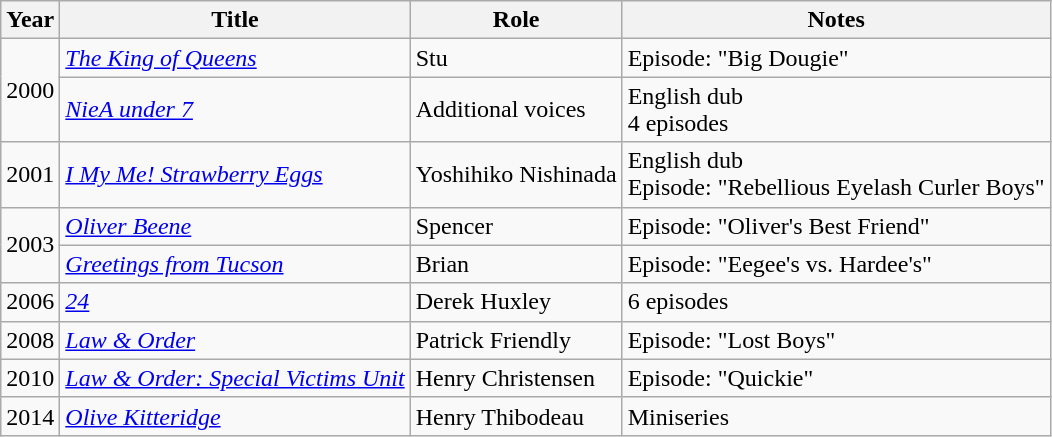<table class="wikitable sortable">
<tr>
<th>Year</th>
<th>Title</th>
<th>Role</th>
<th class="unsortable">Notes</th>
</tr>
<tr>
<td rowspan="2">2000</td>
<td><em><a href='#'>The King of Queens</a></em></td>
<td>Stu</td>
<td>Episode: "Big Dougie"</td>
</tr>
<tr>
<td><em><a href='#'>NieA under 7</a></em></td>
<td>Additional voices</td>
<td>English dub<br>4 episodes</td>
</tr>
<tr>
<td>2001</td>
<td><em><a href='#'>I My Me! Strawberry Eggs</a></em></td>
<td>Yoshihiko Nishinada</td>
<td>English dub<br>Episode: "Rebellious Eyelash Curler Boys"</td>
</tr>
<tr>
<td rowspan=2>2003</td>
<td><em><a href='#'>Oliver Beene</a></em></td>
<td>Spencer</td>
<td>Episode: "Oliver's Best Friend"</td>
</tr>
<tr>
<td><em><a href='#'>Greetings from Tucson</a></em></td>
<td>Brian</td>
<td>Episode: "Eegee's vs. Hardee's"</td>
</tr>
<tr>
<td>2006</td>
<td><em><a href='#'>24</a></em></td>
<td>Derek Huxley</td>
<td>6 episodes</td>
</tr>
<tr>
<td>2008</td>
<td><em><a href='#'>Law & Order</a></em></td>
<td>Patrick Friendly</td>
<td>Episode: "Lost Boys"</td>
</tr>
<tr>
<td>2010</td>
<td><em><a href='#'>Law & Order: Special Victims Unit</a></em></td>
<td>Henry Christensen</td>
<td>Episode: "Quickie"</td>
</tr>
<tr>
<td>2014</td>
<td><em><a href='#'>Olive Kitteridge</a></em></td>
<td>Henry Thibodeau</td>
<td>Miniseries</td>
</tr>
</table>
